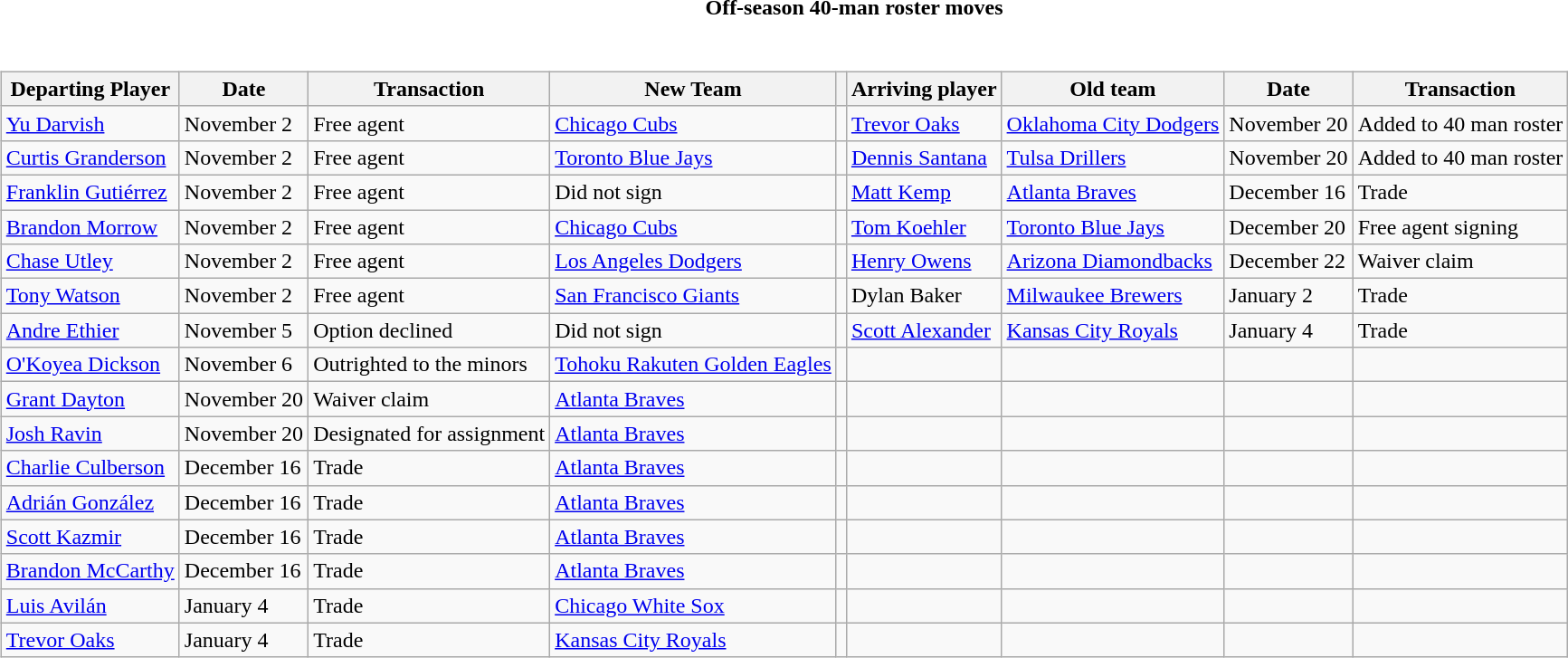<table class="toccolours collapsible collapsed" style="width:100%; background:inherit">
<tr>
<th>Off-season 40-man roster moves</th>
</tr>
<tr>
<td><br><table class="wikitable">
<tr>
<th>Departing Player</th>
<th>Date</th>
<th>Transaction</th>
<th>New Team</th>
<th></th>
<th>Arriving player</th>
<th>Old team</th>
<th>Date</th>
<th>Transaction</th>
</tr>
<tr>
<td><a href='#'>Yu Darvish</a></td>
<td>November 2</td>
<td>Free agent</td>
<td><a href='#'>Chicago Cubs</a></td>
<td></td>
<td><a href='#'>Trevor Oaks</a></td>
<td><a href='#'>Oklahoma City Dodgers</a></td>
<td>November 20</td>
<td>Added to 40 man roster</td>
</tr>
<tr>
<td><a href='#'>Curtis Granderson</a></td>
<td>November 2</td>
<td>Free agent</td>
<td><a href='#'>Toronto Blue Jays</a></td>
<td></td>
<td><a href='#'>Dennis Santana</a></td>
<td><a href='#'>Tulsa Drillers</a></td>
<td>November 20</td>
<td>Added to 40 man roster</td>
</tr>
<tr>
<td><a href='#'>Franklin Gutiérrez</a></td>
<td>November 2</td>
<td>Free agent</td>
<td>Did not sign</td>
<td></td>
<td><a href='#'>Matt Kemp</a></td>
<td><a href='#'>Atlanta Braves</a></td>
<td>December 16</td>
<td>Trade</td>
</tr>
<tr>
<td><a href='#'>Brandon Morrow</a></td>
<td>November 2</td>
<td>Free agent</td>
<td><a href='#'>Chicago Cubs</a></td>
<td></td>
<td><a href='#'>Tom Koehler</a></td>
<td><a href='#'>Toronto Blue Jays</a></td>
<td>December 20</td>
<td>Free agent signing</td>
</tr>
<tr>
<td><a href='#'>Chase Utley</a></td>
<td>November 2</td>
<td>Free agent</td>
<td><a href='#'>Los Angeles Dodgers</a></td>
<td></td>
<td><a href='#'>Henry Owens</a></td>
<td><a href='#'>Arizona Diamondbacks</a></td>
<td>December 22</td>
<td>Waiver claim</td>
</tr>
<tr>
<td><a href='#'>Tony Watson</a></td>
<td>November 2</td>
<td>Free agent</td>
<td><a href='#'>San Francisco Giants</a></td>
<td></td>
<td>Dylan Baker</td>
<td><a href='#'>Milwaukee Brewers</a></td>
<td>January 2</td>
<td>Trade</td>
</tr>
<tr>
<td><a href='#'>Andre Ethier</a></td>
<td>November 5</td>
<td>Option declined</td>
<td>Did not sign</td>
<td></td>
<td><a href='#'>Scott Alexander</a></td>
<td><a href='#'>Kansas City Royals</a></td>
<td>January 4</td>
<td>Trade</td>
</tr>
<tr>
<td><a href='#'>O'Koyea Dickson</a></td>
<td>November 6</td>
<td>Outrighted to the minors</td>
<td><a href='#'>Tohoku Rakuten Golden Eagles</a></td>
<td></td>
<td></td>
<td></td>
<td></td>
<td></td>
</tr>
<tr>
<td><a href='#'>Grant Dayton</a></td>
<td>November 20</td>
<td>Waiver claim</td>
<td><a href='#'>Atlanta Braves</a></td>
<td></td>
<td></td>
<td></td>
<td></td>
<td></td>
</tr>
<tr>
<td><a href='#'>Josh Ravin</a></td>
<td>November 20</td>
<td>Designated for assignment</td>
<td><a href='#'>Atlanta Braves</a></td>
<td></td>
<td></td>
<td></td>
<td></td>
<td></td>
</tr>
<tr>
<td><a href='#'>Charlie Culberson</a></td>
<td>December 16</td>
<td>Trade</td>
<td><a href='#'>Atlanta Braves</a></td>
<td></td>
<td></td>
<td></td>
<td></td>
<td></td>
</tr>
<tr>
<td><a href='#'>Adrián González</a></td>
<td>December 16</td>
<td>Trade</td>
<td><a href='#'>Atlanta Braves</a></td>
<td></td>
<td></td>
<td></td>
<td></td>
<td></td>
</tr>
<tr>
<td><a href='#'>Scott Kazmir</a></td>
<td>December 16</td>
<td>Trade</td>
<td><a href='#'>Atlanta Braves</a></td>
<td></td>
<td></td>
<td></td>
<td></td>
<td></td>
</tr>
<tr>
<td><a href='#'>Brandon McCarthy</a></td>
<td>December 16</td>
<td>Trade</td>
<td><a href='#'>Atlanta Braves</a></td>
<td></td>
<td></td>
<td></td>
<td></td>
<td></td>
</tr>
<tr>
<td><a href='#'>Luis Avilán</a></td>
<td>January 4</td>
<td>Trade</td>
<td><a href='#'>Chicago White Sox</a></td>
<td></td>
<td></td>
<td></td>
<td></td>
<td></td>
</tr>
<tr>
<td><a href='#'>Trevor Oaks</a></td>
<td>January 4</td>
<td>Trade</td>
<td><a href='#'>Kansas City Royals</a></td>
<td></td>
<td></td>
<td></td>
<td></td>
<td></td>
</tr>
</table>
</td>
</tr>
</table>
